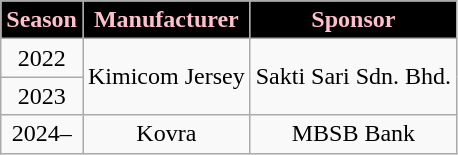<table class="wikitable" style="text-align:center;margin-left:1em;float:center">
<tr>
<th style="background:black; color:pink;">Season</th>
<th style="background:black; color:pink;">Manufacturer</th>
<th style="background:black; color:pink;">Sponsor</th>
</tr>
<tr>
<td>2022</td>
<td rowspan=2>Kimicom Jersey</td>
<td rowspan=2>Sakti Sari Sdn. Bhd.</td>
</tr>
<tr>
<td>2023</td>
</tr>
<tr>
<td>2024–</td>
<td>Kovra</td>
<td>MBSB Bank</td>
</tr>
</table>
